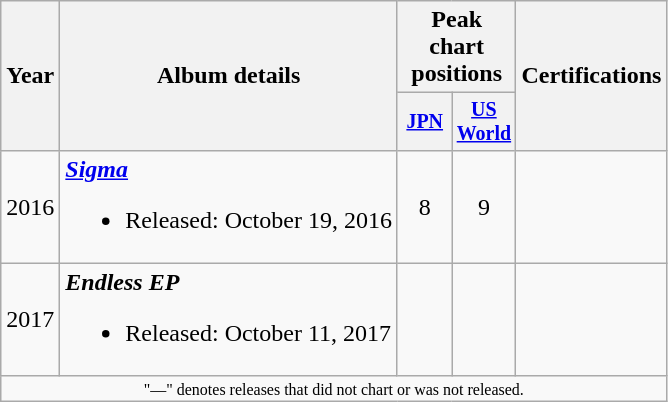<table class="wikitable" style="text-align:center;">
<tr>
<th rowspan="2">Year</th>
<th rowspan="2">Album details</th>
<th colspan="2">Peak chart positions</th>
<th rowspan="2">Certifications</th>
</tr>
<tr style="font-size:smaller">
<th style="width:30px;"><a href='#'>JPN</a></th>
<th style="width:30px;"><a href='#'>US World</a></th>
</tr>
<tr>
<td>2016</td>
<td style="text-align:left;"><strong><em><a href='#'>Sigma</a></em></strong><br><ul><li>Released: October 19, 2016</li></ul></td>
<td>8</td>
<td>9</td>
<td></td>
</tr>
<tr>
<td>2017</td>
<td style="text-align:left;"><strong><em>Endless EP</em></strong><br><ul><li>Released: October 11, 2017</li></ul></td>
<td></td>
<td></td>
<td></td>
</tr>
<tr>
<td colspan="20" style="font-size:8pt">"—" denotes releases that did not chart or was not released.</td>
</tr>
</table>
